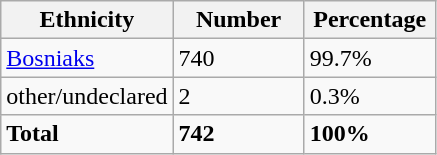<table class="wikitable">
<tr>
<th width="100px">Ethnicity</th>
<th width="80px">Number</th>
<th width="80px">Percentage</th>
</tr>
<tr>
<td><a href='#'>Bosniaks</a></td>
<td>740</td>
<td>99.7%</td>
</tr>
<tr>
<td>other/undeclared</td>
<td>2</td>
<td>0.3%</td>
</tr>
<tr>
<td><strong>Total</strong></td>
<td><strong>742</strong></td>
<td><strong>100%</strong></td>
</tr>
</table>
